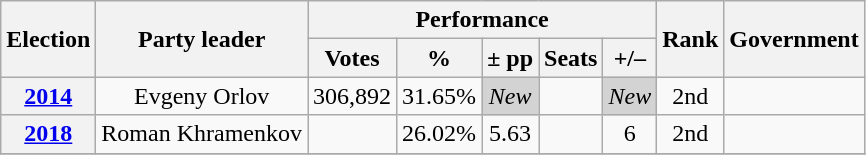<table class=wikitable style=text-align:center>
<tr>
<th rowspan="2"><strong>Election</strong></th>
<th rowspan="2">Party leader</th>
<th colspan="5" scope="col">Performance</th>
<th rowspan="2">Rank</th>
<th rowspan="2">Government</th>
</tr>
<tr>
<th><strong>Votes</strong></th>
<th><strong>%</strong></th>
<th><strong>± pp</strong></th>
<th><strong>Seats</strong></th>
<th><strong>+/–</strong></th>
</tr>
<tr>
<th><a href='#'>2014</a></th>
<td>Evgeny Orlov</td>
<td>306,892</td>
<td>31.65%</td>
<td bgcolor=lightgrey><em>New</em></td>
<td></td>
<td bgcolor=lightgrey><em>New</em></td>
<td>2nd</td>
<td></td>
</tr>
<tr>
<th><a href='#'>2018</a></th>
<td>Roman Khramenkov</td>
<td></td>
<td>26.02%</td>
<td> 5.63</td>
<td></td>
<td> 6</td>
<td> 2nd</td>
<td></td>
</tr>
<tr>
</tr>
</table>
